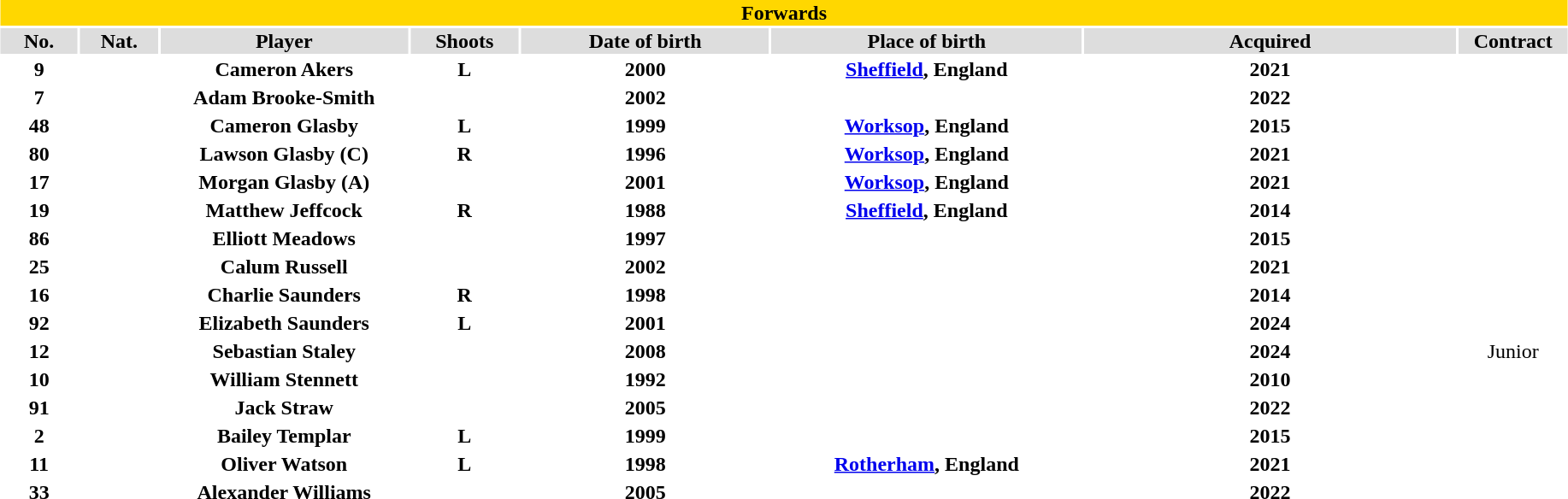<table class="toccolours" style="width:97%; clear:both; margin:1.5em auto; text-align:center;">
<tr>
<th colspan="11" style="background:gold; color:black;">Forwards</th>
</tr>
<tr style="background:#ddd;">
<th width="5%">No.</th>
<th width="5%">Nat.</th>
<th !width="22%">Player</th>
<th width="7%">Shoots</th>
<th width="16%">Date of birth</th>
<th width="20%">Place of birth</th>
<th width="24%">Acquired</th>
<td><strong>Contract</strong></td>
</tr>
<tr>
<th>9</th>
<td></td>
<th>Cameron Akers</th>
<th>L</th>
<th>2000</th>
<th><a href='#'>Sheffield</a>, England</th>
<th>2021</th>
<td></td>
</tr>
<tr>
<th>7</th>
<td></td>
<th>Adam Brooke-Smith</th>
<th></th>
<th>2002</th>
<th></th>
<th>2022</th>
<td></td>
</tr>
<tr>
<th>48</th>
<td></td>
<th>Cameron Glasby</th>
<th>L</th>
<th>1999</th>
<th><a href='#'>Worksop</a>, England</th>
<th>2015</th>
<td></td>
</tr>
<tr>
<th>80</th>
<td></td>
<th>Lawson Glasby (C)</th>
<th>R</th>
<th>1996</th>
<th><a href='#'>Worksop</a>, England</th>
<th>2021</th>
<td></td>
</tr>
<tr>
<th>17</th>
<td></td>
<th>Morgan Glasby (A)</th>
<th></th>
<th>2001</th>
<th><a href='#'>Worksop</a>, England</th>
<th>2021</th>
<td></td>
</tr>
<tr>
<th>19</th>
<td></td>
<th>Matthew Jeffcock</th>
<th>R</th>
<th>1988</th>
<th><a href='#'>Sheffield</a>, England</th>
<th>2014</th>
<td></td>
</tr>
<tr>
<th>86</th>
<td></td>
<th>Elliott Meadows</th>
<th></th>
<th>1997</th>
<th></th>
<th>2015</th>
<td></td>
</tr>
<tr>
<th>25</th>
<td></td>
<th>Calum Russell</th>
<th></th>
<th>2002</th>
<th></th>
<th>2021</th>
<td></td>
</tr>
<tr>
<th>16</th>
<td></td>
<th>Charlie Saunders</th>
<th>R</th>
<th>1998</th>
<th></th>
<th>2014</th>
<td></td>
</tr>
<tr>
<th>92</th>
<td></td>
<th>Elizabeth Saunders</th>
<th>L</th>
<th>2001</th>
<th></th>
<th>2024</th>
<td></td>
</tr>
<tr>
<th>12</th>
<td></td>
<th>Sebastian Staley</th>
<th></th>
<th>2008</th>
<th></th>
<th>2024</th>
<td>Junior</td>
</tr>
<tr>
<th>10</th>
<td></td>
<th>William Stennett</th>
<th></th>
<th>1992</th>
<th></th>
<th>2010</th>
<td></td>
</tr>
<tr>
<th>91</th>
<td></td>
<th>Jack Straw</th>
<th></th>
<th>2005</th>
<th></th>
<th>2022</th>
<td></td>
</tr>
<tr>
<th>2</th>
<td></td>
<th>Bailey Templar</th>
<th>L</th>
<th>1999</th>
<th></th>
<th>2015</th>
<td></td>
</tr>
<tr>
<th>11</th>
<td></td>
<th>Oliver Watson</th>
<th><strong>L</strong></th>
<th><strong>1998</strong></th>
<th><strong><a href='#'>Rotherham</a>, England</strong></th>
<th><strong>2021</strong></th>
<td></td>
</tr>
<tr>
<th>33</th>
<td></td>
<th>Alexander Williams</th>
<th></th>
<th>2005</th>
<th></th>
<th>2022</th>
<td></td>
</tr>
</table>
